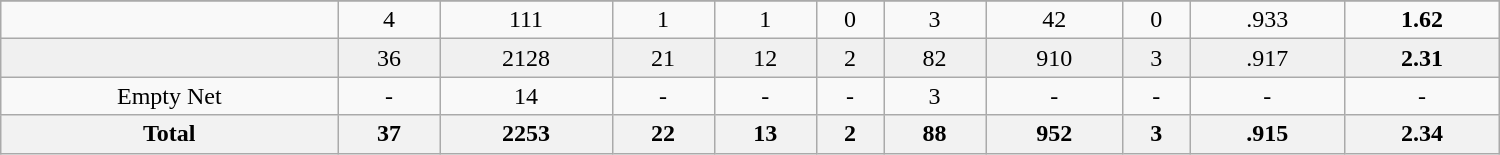<table class="wikitable sortable" width ="1000">
<tr align="center">
</tr>
<tr align="center" bgcolor="">
<td></td>
<td>4</td>
<td>111</td>
<td>1</td>
<td>1</td>
<td>0</td>
<td>3</td>
<td>42</td>
<td>0</td>
<td>.933</td>
<td><strong>1.62</strong></td>
</tr>
<tr align="center" bgcolor="f0f0f0">
<td></td>
<td>36</td>
<td>2128</td>
<td>21</td>
<td>12</td>
<td>2</td>
<td>82</td>
<td>910</td>
<td>3</td>
<td>.917</td>
<td><strong>2.31</strong></td>
</tr>
<tr align="center" bgcolor="">
<td>Empty Net</td>
<td>-</td>
<td>14</td>
<td>-</td>
<td>-</td>
<td>-</td>
<td>3</td>
<td>-</td>
<td>-</td>
<td>-</td>
<td>-</td>
</tr>
<tr>
<th>Total</th>
<th>37</th>
<th>2253</th>
<th>22</th>
<th>13</th>
<th>2</th>
<th>88</th>
<th>952</th>
<th>3</th>
<th>.915</th>
<th>2.34</th>
</tr>
</table>
